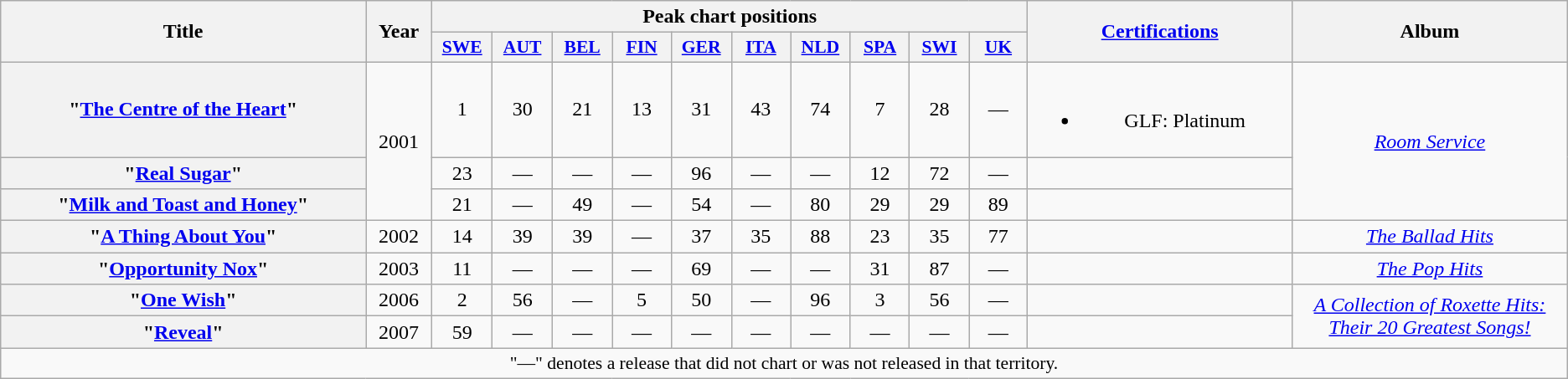<table class="wikitable plainrowheaders" style="text-align:center;">
<tr>
<th scope="col" rowspan="2" style="width:20em;">Title</th>
<th scope="col" rowspan="2" style="width:3em;">Year</th>
<th scope="col" colspan="10">Peak chart positions</th>
<th scope="col" rowspan="2" style="width:14em;"><a href='#'>Certifications</a></th>
<th scope="col" rowspan="2" style="width:15em;">Album</th>
</tr>
<tr>
<th scope="col" style="width:3em;font-size:90%;"><a href='#'>SWE</a><br></th>
<th scope="col" style="width:3em;font-size:90%;"><a href='#'>AUT</a><br></th>
<th scope="col" style="width:3em;font-size:90%;"><a href='#'>BEL</a><br></th>
<th scope="col" style="width:3em;font-size:90%;"><a href='#'>FIN</a><br></th>
<th scope="col" style="width:3em;font-size:90%;"><a href='#'>GER</a><br></th>
<th scope="col" style="width:3em;font-size:90%;"><a href='#'>ITA</a><br></th>
<th scope="col" style="width:3em;font-size:90%;"><a href='#'>NLD</a><br></th>
<th scope="col" style="width:3em;font-size:90%;"><a href='#'>SPA</a><br></th>
<th scope="col" style="width:3em;font-size:90%;"><a href='#'>SWI</a><br></th>
<th scope="col" style="width:3em;font-size:90%;"><a href='#'>UK</a><br></th>
</tr>
<tr>
<th scope="row">"<a href='#'>The Centre of the Heart</a>"</th>
<td rowspan="3">2001</td>
<td>1</td>
<td>30</td>
<td>21</td>
<td>13</td>
<td>31</td>
<td>43</td>
<td>74</td>
<td>7</td>
<td>28</td>
<td>—</td>
<td><br><ul><li>GLF: Platinum</li></ul></td>
<td rowspan="3"><em><a href='#'>Room Service</a></em></td>
</tr>
<tr>
<th scope="row">"<a href='#'>Real Sugar</a>"</th>
<td>23</td>
<td>—</td>
<td>—</td>
<td>—</td>
<td>96</td>
<td>—</td>
<td>—</td>
<td>12</td>
<td>72</td>
<td>—</td>
<td></td>
</tr>
<tr>
<th scope="row">"<a href='#'>Milk and Toast and Honey</a>"</th>
<td>21</td>
<td>—</td>
<td>49</td>
<td>—</td>
<td>54</td>
<td>—</td>
<td>80</td>
<td>29</td>
<td>29</td>
<td>89</td>
<td></td>
</tr>
<tr>
<th scope="row">"<a href='#'>A Thing About You</a>"</th>
<td>2002</td>
<td>14</td>
<td>39</td>
<td>39</td>
<td>—</td>
<td>37</td>
<td>35</td>
<td>88</td>
<td>23</td>
<td>35</td>
<td>77</td>
<td></td>
<td><em><a href='#'>The Ballad Hits</a></em></td>
</tr>
<tr>
<th scope="row">"<a href='#'>Opportunity Nox</a>"</th>
<td>2003</td>
<td>11</td>
<td>—</td>
<td>—</td>
<td>—</td>
<td>69</td>
<td>—</td>
<td>—</td>
<td>31</td>
<td>87</td>
<td>—</td>
<td></td>
<td><em><a href='#'>The Pop Hits</a></em></td>
</tr>
<tr>
<th scope="row">"<a href='#'>One Wish</a>"</th>
<td>2006</td>
<td>2</td>
<td>56</td>
<td>—</td>
<td>5</td>
<td>50</td>
<td>—</td>
<td>96</td>
<td>3</td>
<td>56</td>
<td>—</td>
<td></td>
<td rowspan="2"><em><a href='#'>A Collection of Roxette Hits: Their 20 Greatest Songs!</a></em></td>
</tr>
<tr>
<th scope="row">"<a href='#'>Reveal</a>"</th>
<td>2007</td>
<td>59</td>
<td>—</td>
<td>—</td>
<td>—</td>
<td>—</td>
<td>—</td>
<td>—</td>
<td>—</td>
<td>—</td>
<td>—</td>
<td></td>
</tr>
<tr>
<td colspan="14" style="font-size:90%">"—" denotes a release that did not chart or was not released in that territory.</td>
</tr>
</table>
